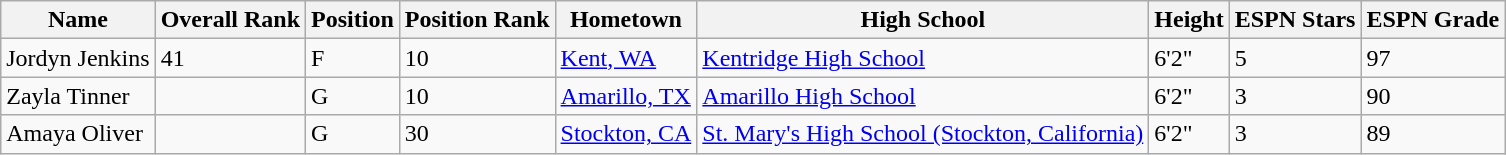<table class="wikitable sortable">
<tr>
<th>Name</th>
<th>Overall Rank</th>
<th>Position</th>
<th>Position Rank</th>
<th>Hometown</th>
<th>High School</th>
<th>Height</th>
<th>ESPN Stars</th>
<th>ESPN Grade</th>
</tr>
<tr>
<td>Jordyn Jenkins</td>
<td>41</td>
<td>F</td>
<td>10</td>
<td><a href='#'>Kent, WA</a></td>
<td><a href='#'>Kentridge High School</a></td>
<td>6'2"</td>
<td>5</td>
<td>97</td>
</tr>
<tr>
<td>Zayla Tinner</td>
<td></td>
<td>G</td>
<td>10</td>
<td><a href='#'>Amarillo, TX</a></td>
<td><a href='#'>Amarillo High School</a></td>
<td>6'2"</td>
<td>3</td>
<td>90</td>
</tr>
<tr>
<td>Amaya Oliver</td>
<td></td>
<td>G</td>
<td>30</td>
<td><a href='#'>Stockton, CA</a></td>
<td><a href='#'>St. Mary's High School (Stockton, California)</a></td>
<td>6'2"</td>
<td>3</td>
<td>89</td>
</tr>
</table>
